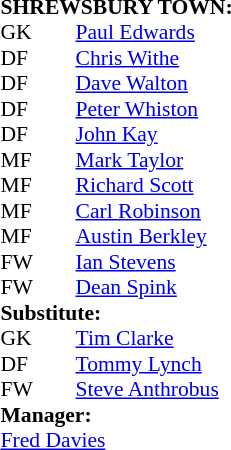<table style="font-size: 90%; margin-left:auto; margin-right:auto" cellspacing="0" cellpadding="0" align="center">
<tr>
<td colspan="4"><strong>SHREWSBURY TOWN:</strong></td>
</tr>
<tr>
<th width="25"></th>
<th width="25"></th>
<th width="200"></th>
<th></th>
</tr>
<tr>
<td>GK</td>
<td></td>
<td><a href='#'>Paul Edwards</a></td>
</tr>
<tr>
<td>DF</td>
<td></td>
<td><a href='#'>Chris Withe</a></td>
<td></td>
</tr>
<tr>
<td>DF</td>
<td></td>
<td><a href='#'>Dave Walton</a></td>
</tr>
<tr>
<td>DF</td>
<td></td>
<td><a href='#'>Peter Whiston</a></td>
</tr>
<tr>
<td>DF</td>
<td></td>
<td><a href='#'>John Kay</a></td>
</tr>
<tr>
<td>MF</td>
<td></td>
<td><a href='#'>Mark Taylor</a></td>
</tr>
<tr>
<td>MF</td>
<td></td>
<td><a href='#'>Richard Scott</a></td>
<td></td>
</tr>
<tr>
<td>MF</td>
<td></td>
<td><a href='#'>Carl Robinson</a></td>
<td></td>
</tr>
<tr>
<td>MF</td>
<td></td>
<td><a href='#'>Austin Berkley</a></td>
</tr>
<tr>
<td>FW</td>
<td></td>
<td><a href='#'>Ian Stevens</a></td>
</tr>
<tr>
<td>FW</td>
<td></td>
<td><a href='#'>Dean Spink</a></td>
<td></td>
</tr>
<tr>
<td colspan=4><strong>Substitute:</strong></td>
</tr>
<tr>
<td>GK</td>
<td></td>
<td><a href='#'>Tim Clarke</a></td>
</tr>
<tr>
<td>DF</td>
<td></td>
<td><a href='#'>Tommy Lynch</a></td>
<td></td>
</tr>
<tr>
<td>FW</td>
<td></td>
<td><a href='#'>Steve Anthrobus</a></td>
<td></td>
</tr>
<tr>
<td colspan=4><strong>Manager:</strong></td>
</tr>
<tr>
<td colspan="4"><a href='#'>Fred Davies</a></td>
</tr>
</table>
